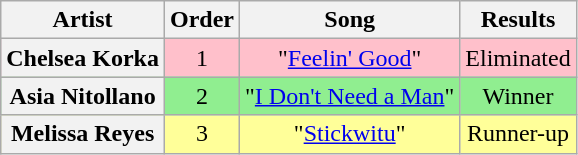<table class="wikitable plainrowheaders" style="text-align:center;">
<tr>
<th scope="col">Artist</th>
<th scope="col">Order</th>
<th scope="col">Song</th>
<th scope="col">Results</th>
</tr>
<tr style="background:pink;">
<th scope="row">Chelsea Korka</th>
<td>1</td>
<td>"<a href='#'>Feelin' Good</a>"</td>
<td>Eliminated</td>
</tr>
<tr style="background:lightgreen;">
<th scope="row">Asia Nitollano</th>
<td>2</td>
<td>"<a href='#'>I Don't Need a Man</a>"</td>
<td>Winner</td>
</tr>
<tr style="background:#ff9;">
<th scope="row">Melissa Reyes</th>
<td>3</td>
<td>"<a href='#'>Stickwitu</a>"</td>
<td>Runner-up</td>
</tr>
</table>
